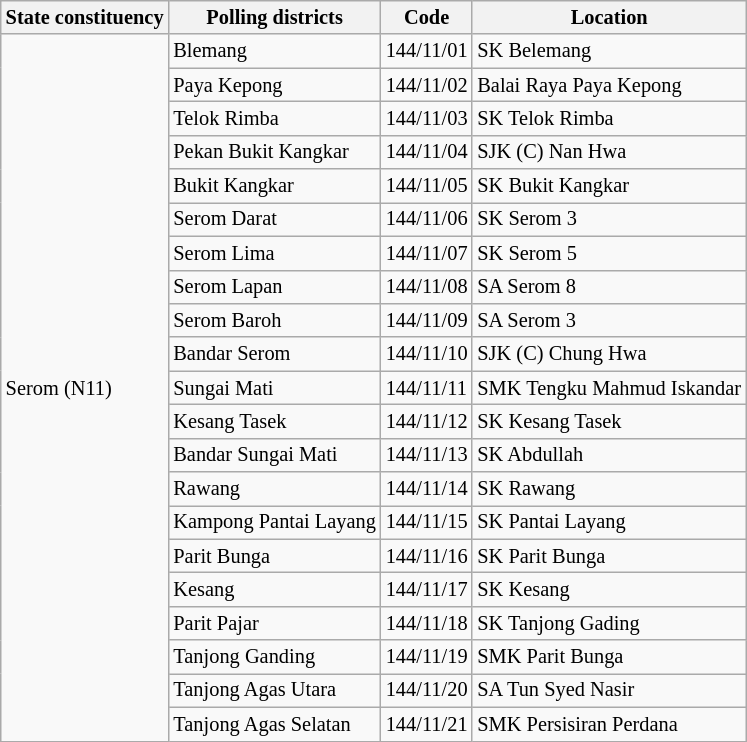<table class="wikitable sortable mw-collapsible" style="white-space:nowrap;font-size:85%">
<tr>
<th>State constituency</th>
<th>Polling districts</th>
<th>Code</th>
<th>Location</th>
</tr>
<tr>
<td rowspan="21">Serom (N11)</td>
<td>Blemang</td>
<td>144/11/01</td>
<td>SK Belemang</td>
</tr>
<tr>
<td>Paya Kepong</td>
<td>144/11/02</td>
<td>Balai Raya Paya Kepong</td>
</tr>
<tr>
<td>Telok Rimba</td>
<td>144/11/03</td>
<td>SK Telok Rimba</td>
</tr>
<tr>
<td>Pekan Bukit Kangkar</td>
<td>144/11/04</td>
<td>SJK (C) Nan Hwa</td>
</tr>
<tr>
<td>Bukit Kangkar</td>
<td>144/11/05</td>
<td>SK Bukit Kangkar</td>
</tr>
<tr>
<td>Serom Darat</td>
<td>144/11/06</td>
<td>SK Serom 3</td>
</tr>
<tr>
<td>Serom Lima</td>
<td>144/11/07</td>
<td>SK Serom 5</td>
</tr>
<tr>
<td>Serom Lapan</td>
<td>144/11/08</td>
<td>SA Serom 8</td>
</tr>
<tr>
<td>Serom Baroh</td>
<td>144/11/09</td>
<td>SA Serom 3</td>
</tr>
<tr>
<td>Bandar Serom</td>
<td>144/11/10</td>
<td>SJK (C) Chung Hwa</td>
</tr>
<tr>
<td>Sungai Mati</td>
<td>144/11/11</td>
<td>SMK Tengku Mahmud Iskandar</td>
</tr>
<tr>
<td>Kesang Tasek</td>
<td>144/11/12</td>
<td>SK Kesang Tasek</td>
</tr>
<tr>
<td>Bandar Sungai Mati</td>
<td>144/11/13</td>
<td>SK Abdullah</td>
</tr>
<tr>
<td>Rawang</td>
<td>144/11/14</td>
<td>SK Rawang</td>
</tr>
<tr>
<td>Kampong Pantai Layang</td>
<td>144/11/15</td>
<td>SK Pantai Layang</td>
</tr>
<tr>
<td>Parit Bunga</td>
<td>144/11/16</td>
<td>SK Parit Bunga</td>
</tr>
<tr>
<td>Kesang</td>
<td>144/11/17</td>
<td>SK Kesang</td>
</tr>
<tr>
<td>Parit Pajar</td>
<td>144/11/18</td>
<td>SK Tanjong Gading</td>
</tr>
<tr>
<td>Tanjong Ganding</td>
<td>144/11/19</td>
<td>SMK Parit Bunga</td>
</tr>
<tr>
<td>Tanjong Agas Utara</td>
<td>144/11/20</td>
<td>SA Tun Syed Nasir</td>
</tr>
<tr>
<td>Tanjong Agas Selatan</td>
<td>144/11/21</td>
<td>SMK Persisiran Perdana</td>
</tr>
</table>
